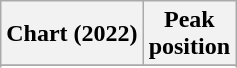<table class="wikitable sortable plainrowheaders">
<tr>
<th>Chart (2022)</th>
<th>Peak<br>position</th>
</tr>
<tr>
</tr>
<tr>
</tr>
<tr>
</tr>
</table>
